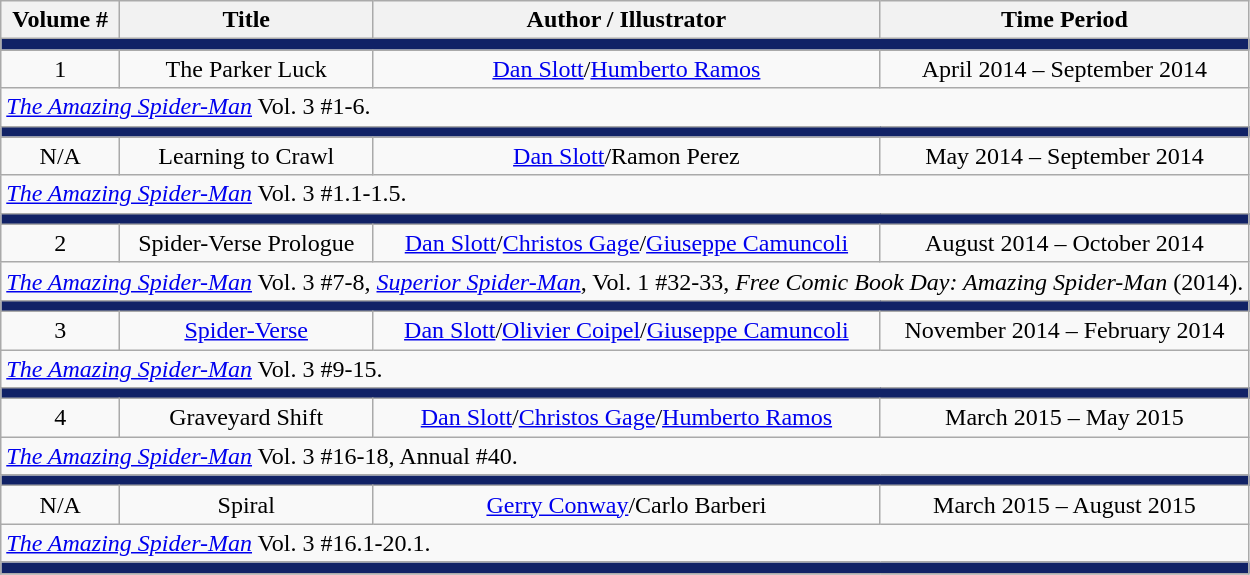<table class="wikitable">
<tr>
<th>Volume #</th>
<th>Title</th>
<th>Author / Illustrator</th>
<th>Time Period</th>
</tr>
<tr>
<td colspan="6" bgcolor="#112266"></td>
</tr>
<tr>
<td align="center">1</td>
<td align="center">The Parker Luck</td>
<td align="center"><a href='#'>Dan Slott</a>/<a href='#'>Humberto Ramos</a></td>
<td align="center">April 2014 – September 2014</td>
</tr>
<tr>
<td colspan="6"><em><a href='#'>The Amazing Spider-Man</a></em> Vol. 3 #1-6.</td>
</tr>
<tr>
<td colspan="6" bgcolor="#112266"></td>
</tr>
<tr>
<td align="center">N/A</td>
<td align="center">Learning to Crawl</td>
<td align="center"><a href='#'>Dan Slott</a>/Ramon Perez</td>
<td align="center">May 2014 – September 2014</td>
</tr>
<tr>
<td colspan="6"><em><a href='#'>The Amazing Spider-Man</a></em> Vol. 3 #1.1-1.5.</td>
</tr>
<tr>
<td colspan="6" bgcolor="#112266"></td>
</tr>
<tr>
<td align="center">2</td>
<td align="center">Spider-Verse Prologue</td>
<td align="center"><a href='#'>Dan Slott</a>/<a href='#'>Christos Gage</a>/<a href='#'>Giuseppe Camuncoli</a></td>
<td align="center">August 2014 – October 2014</td>
</tr>
<tr>
<td colspan="6"><em><a href='#'>The Amazing Spider-Man</a></em> Vol. 3 #7-8, <em><a href='#'>Superior Spider-Man</a></em>, Vol. 1 #32-33, <em>Free Comic Book Day: Amazing Spider-Man</em> (2014).</td>
</tr>
<tr>
<td colspan="6" bgcolor="#112266"></td>
</tr>
<tr>
<td align="center">3</td>
<td align="center"><a href='#'>Spider-Verse</a></td>
<td align="center"><a href='#'>Dan Slott</a>/<a href='#'>Olivier Coipel</a>/<a href='#'>Giuseppe Camuncoli</a></td>
<td align="center">November 2014 – February 2014</td>
</tr>
<tr>
<td colspan="6"><em><a href='#'>The Amazing Spider-Man</a></em> Vol. 3 #9-15.</td>
</tr>
<tr>
<td colspan="6" bgcolor="#112266"></td>
</tr>
<tr>
<td align="center">4</td>
<td align="center">Graveyard Shift</td>
<td align="center"><a href='#'>Dan Slott</a>/<a href='#'>Christos Gage</a>/<a href='#'>Humberto Ramos</a></td>
<td align="center">March 2015 – May 2015</td>
</tr>
<tr>
<td colspan="6"><em><a href='#'>The Amazing Spider-Man</a></em> Vol. 3 #16-18, Annual #40.</td>
</tr>
<tr>
<td colspan="6" bgcolor="#112266"></td>
</tr>
<tr>
<td align="center">N/A</td>
<td align="center">Spiral</td>
<td align="center"><a href='#'>Gerry Conway</a>/Carlo Barberi</td>
<td align="center">March 2015 – August 2015</td>
</tr>
<tr>
<td colspan="6"><em><a href='#'>The Amazing Spider-Man</a></em> Vol. 3 #16.1-20.1.</td>
</tr>
<tr>
<td colspan="6" bgcolor="#112266"></td>
</tr>
<tr>
</tr>
</table>
